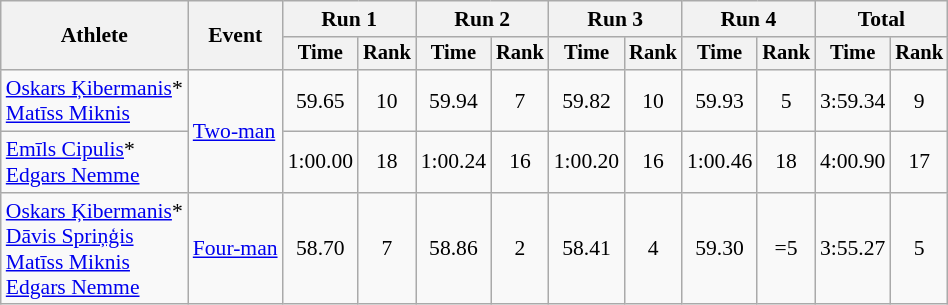<table class=wikitable style="text-align:center; font-size:90%">
<tr>
<th rowspan=2>Athlete</th>
<th rowspan=2>Event</th>
<th colspan=2>Run 1</th>
<th colspan=2>Run 2</th>
<th colspan=2>Run 3</th>
<th colspan=2>Run 4</th>
<th colspan=2>Total</th>
</tr>
<tr style=font-size:95%>
<th>Time</th>
<th>Rank</th>
<th>Time</th>
<th>Rank</th>
<th>Time</th>
<th>Rank</th>
<th>Time</th>
<th>Rank</th>
<th>Time</th>
<th>Rank</th>
</tr>
<tr>
<td align=left><a href='#'>Oskars Ķibermanis</a>*<br><a href='#'>Matīss Miknis</a></td>
<td align=left rowspan=2><a href='#'>Two-man</a></td>
<td>59.65</td>
<td>10</td>
<td>59.94</td>
<td>7</td>
<td>59.82</td>
<td>10</td>
<td>59.93</td>
<td>5</td>
<td>3:59.34</td>
<td>9</td>
</tr>
<tr>
<td align=left><a href='#'>Emīls Cipulis</a>*<br><a href='#'>Edgars Nemme</a></td>
<td>1:00.00</td>
<td>18</td>
<td>1:00.24</td>
<td>16</td>
<td>1:00.20</td>
<td>16</td>
<td>1:00.46</td>
<td>18</td>
<td>4:00.90</td>
<td>17</td>
</tr>
<tr>
<td align=left><a href='#'>Oskars Ķibermanis</a>*<br><a href='#'>Dāvis Spriņģis</a><br><a href='#'>Matīss Miknis</a><br><a href='#'>Edgars Nemme</a></td>
<td align=left><a href='#'>Four-man</a></td>
<td>58.70</td>
<td>7</td>
<td>58.86</td>
<td>2</td>
<td>58.41</td>
<td>4</td>
<td>59.30</td>
<td>=5</td>
<td>3:55.27</td>
<td>5</td>
</tr>
</table>
